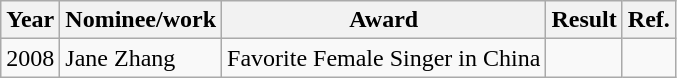<table class="wikitable">
<tr>
<th>Year</th>
<th>Nominee/work</th>
<th>Award</th>
<th><strong>Result</strong></th>
<th>Ref.</th>
</tr>
<tr>
<td>2008</td>
<td>Jane Zhang</td>
<td>Favorite Female Singer in China</td>
<td></td>
<td></td>
</tr>
</table>
